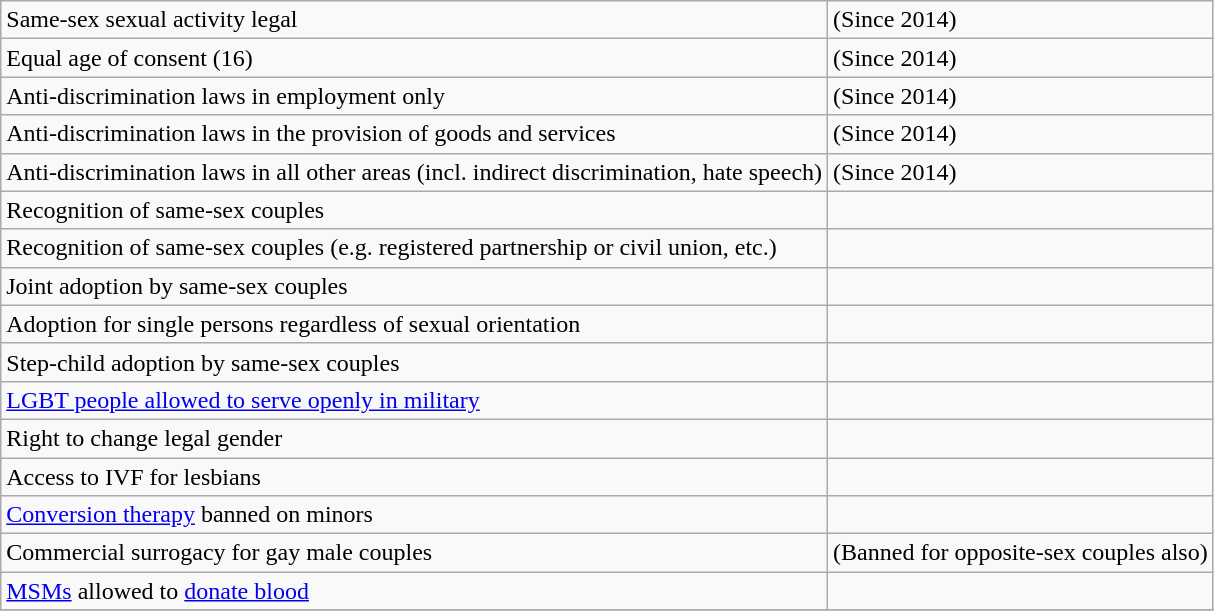<table class="wikitable">
<tr>
<td>Same-sex sexual activity legal</td>
<td> (Since 2014)</td>
</tr>
<tr>
<td>Equal age of consent (16)</td>
<td> (Since 2014)</td>
</tr>
<tr>
<td>Anti-discrimination laws in employment only</td>
<td> (Since 2014)</td>
</tr>
<tr>
<td>Anti-discrimination laws in the provision of goods and services</td>
<td> (Since 2014)</td>
</tr>
<tr>
<td>Anti-discrimination laws in all other areas (incl. indirect discrimination, hate speech)</td>
<td> (Since 2014)</td>
</tr>
<tr>
<td>Recognition of same-sex couples</td>
<td></td>
</tr>
<tr>
<td>Recognition of same-sex couples (e.g. registered partnership or civil union, etc.)</td>
<td></td>
</tr>
<tr>
<td>Joint adoption by same-sex couples</td>
<td></td>
</tr>
<tr>
<td>Adoption for single persons regardless of sexual orientation</td>
<td></td>
</tr>
<tr>
<td>Step-child adoption by same-sex couples</td>
<td></td>
</tr>
<tr>
<td><a href='#'>LGBT people allowed to serve openly in military</a></td>
<td></td>
</tr>
<tr>
<td>Right to change legal gender</td>
<td></td>
</tr>
<tr>
<td>Access to IVF for lesbians</td>
<td></td>
</tr>
<tr>
<td><a href='#'>Conversion therapy</a> banned on minors</td>
<td></td>
</tr>
<tr>
<td>Commercial surrogacy for gay male couples</td>
<td> (Banned for opposite-sex couples also)</td>
</tr>
<tr>
<td><a href='#'>MSMs</a> allowed to <a href='#'>donate blood</a></td>
<td></td>
</tr>
<tr>
</tr>
</table>
